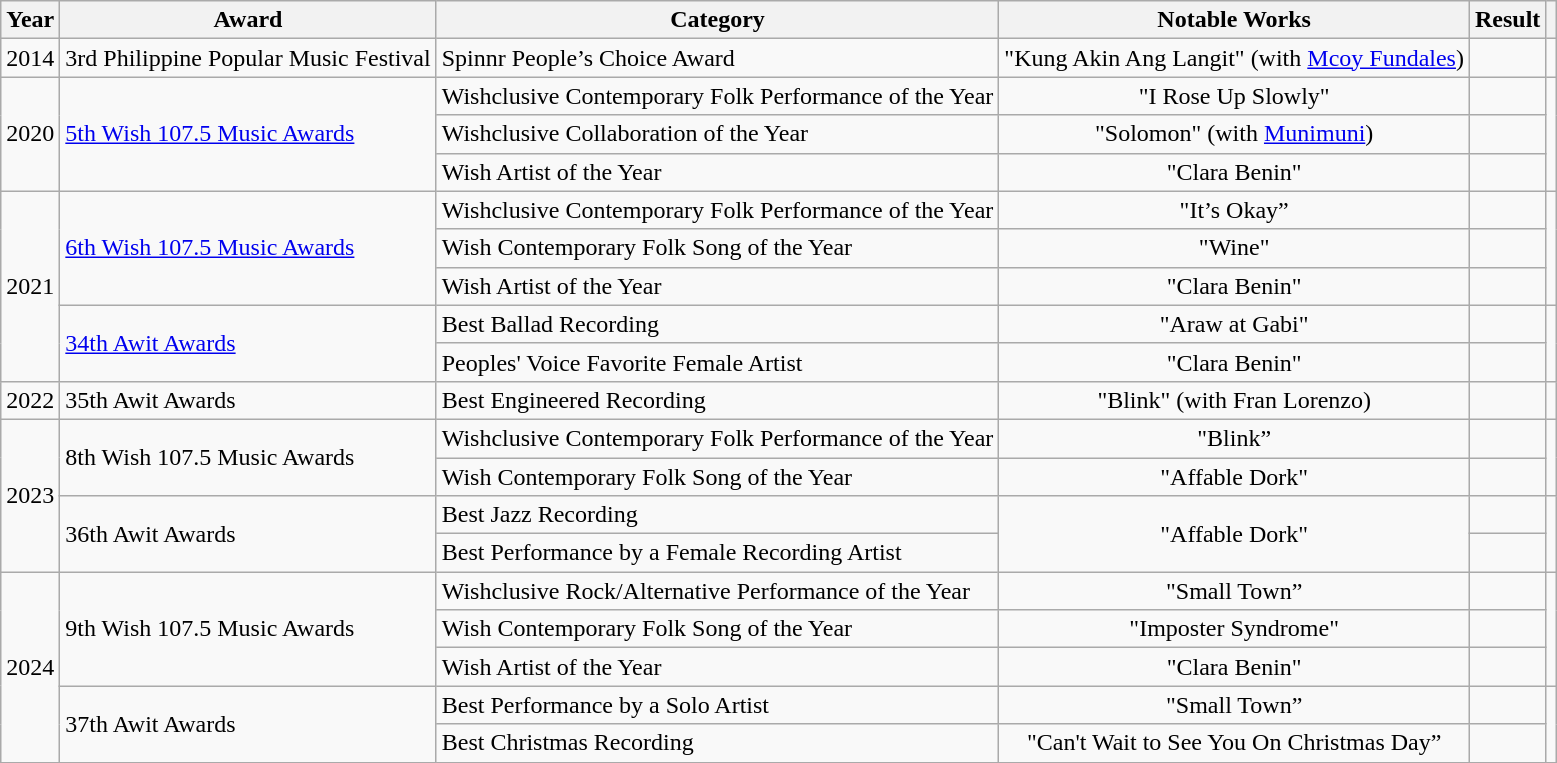<table class="wikitable mw-collapsible ">
<tr>
<th>Year</th>
<th>Award</th>
<th>Category</th>
<th>Notable Works</th>
<th>Result</th>
<th></th>
</tr>
<tr>
<td>2014</td>
<td>3rd Philippine Popular Music Festival</td>
<td>Spinnr People’s Choice Award</td>
<td style="text-align:center;">"Kung Akin Ang Langit" <span>(with <a href='#'>Mcoy Fundales</a>)</span></td>
<td></td>
<td></td>
</tr>
<tr>
<td rowspan="3">2020</td>
<td rowspan="3"><a href='#'>5th Wish 107.5 Music Awards</a></td>
<td>Wishclusive Contemporary Folk Performance of the Year</td>
<td style="text-align:center;">"I Rose Up Slowly"</td>
<td></td>
<td rowspan="3"></td>
</tr>
<tr>
<td>Wishclusive Collaboration of the Year</td>
<td style="text-align:center;">"Solomon" <span>(with <a href='#'>Munimuni</a>)</span></td>
<td></td>
</tr>
<tr>
<td>Wish Artist of the Year</td>
<td style="text-align:center;">"Clara Benin"</td>
<td></td>
</tr>
<tr>
<td rowspan="5">2021</td>
<td rowspan="3"><a href='#'>6th Wish 107.5 Music Awards</a></td>
<td>Wishclusive Contemporary Folk Performance of the Year</td>
<td style="text-align:center;">"It’s Okay”</td>
<td></td>
<td rowspan="3"></td>
</tr>
<tr>
<td>Wish Contemporary Folk Song of the Year</td>
<td style="text-align:center;">"Wine"</td>
<td></td>
</tr>
<tr>
<td>Wish Artist of the Year</td>
<td style="text-align:center;">"Clara Benin"</td>
<td></td>
</tr>
<tr>
<td rowspan="2"><a href='#'>34th Awit Awards</a></td>
<td>Best Ballad Recording</td>
<td style="text-align:center;">"Araw at Gabi"</td>
<td></td>
<td rowspan="2"></td>
</tr>
<tr>
<td>Peoples' Voice Favorite Female Artist</td>
<td style="text-align:center;">"Clara Benin"</td>
<td></td>
</tr>
<tr>
<td>2022</td>
<td>35th Awit Awards</td>
<td>Best Engineered Recording</td>
<td style="text-align:center;">"Blink" <span>(with Fran Lorenzo)</span></td>
<td></td>
<td></td>
</tr>
<tr>
<td rowspan="4">2023</td>
<td rowspan="2">8th Wish 107.5 Music Awards</td>
<td>Wishclusive Contemporary Folk Performance of the Year</td>
<td style="text-align:center;">"Blink”</td>
<td></td>
<td rowspan="2"></td>
</tr>
<tr>
<td>Wish Contemporary Folk Song of the Year</td>
<td style="text-align:center;">"Affable Dork"</td>
<td></td>
</tr>
<tr>
<td rowspan="2">36th Awit Awards</td>
<td>Best Jazz Recording</td>
<td rowspan="2" style="text-align:center;">"Affable Dork"</td>
<td></td>
<td rowspan="2"></td>
</tr>
<tr>
<td>Best Performance by a Female Recording Artist</td>
<td></td>
</tr>
<tr>
<td rowspan="6">2024</td>
<td rowspan="3">9th Wish 107.5 Music Awards</td>
<td>Wishclusive Rock/Alternative Performance of the Year</td>
<td style="text-align:center;">"Small Town”</td>
<td></td>
<td rowspan="3"></td>
</tr>
<tr>
<td>Wish Contemporary Folk Song of the Year</td>
<td style="text-align:center;">"Imposter Syndrome"</td>
<td></td>
</tr>
<tr>
<td>Wish Artist of the Year</td>
<td style="text-align:center;">"Clara Benin"</td>
<td></td>
</tr>
<tr>
<td rowspan="2">37th Awit Awards</td>
<td>Best Performance by a Solo Artist</td>
<td style="text-align:center;">"Small Town”</td>
<td></td>
<td rowspan="2"></td>
</tr>
<tr>
<td>Best Christmas Recording</td>
<td style="text-align:center;">"Can't Wait to See You On Christmas Day”</td>
<td></td>
</tr>
<tr>
</tr>
</table>
